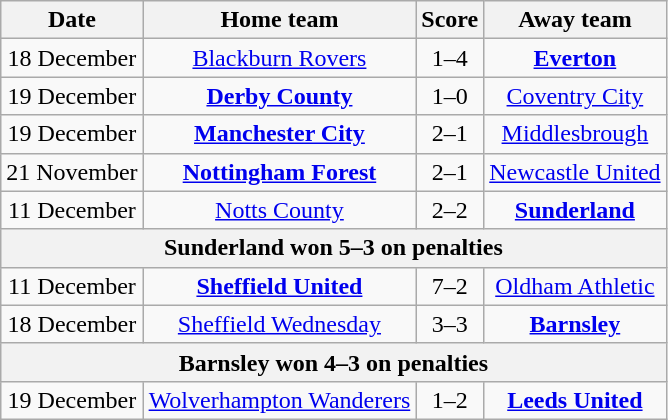<table class="wikitable" style="text-align: center">
<tr>
<th>Date</th>
<th>Home team</th>
<th>Score</th>
<th>Away team</th>
</tr>
<tr>
<td>18 December</td>
<td><a href='#'>Blackburn Rovers</a></td>
<td>1–4</td>
<td><strong><a href='#'>Everton</a></strong></td>
</tr>
<tr>
<td>19 December</td>
<td><strong><a href='#'>Derby County</a></strong></td>
<td>1–0</td>
<td><a href='#'>Coventry City</a></td>
</tr>
<tr>
<td>19 December</td>
<td><strong><a href='#'>Manchester City</a></strong></td>
<td>2–1</td>
<td><a href='#'>Middlesbrough</a></td>
</tr>
<tr>
<td>21 November</td>
<td><strong><a href='#'>Nottingham Forest</a></strong></td>
<td>2–1</td>
<td><a href='#'>Newcastle United</a></td>
</tr>
<tr>
<td>11 December</td>
<td><a href='#'>Notts County</a></td>
<td>2–2</td>
<td><strong><a href='#'>Sunderland</a></strong></td>
</tr>
<tr>
<th colspan="5">Sunderland won 5–3 on penalties</th>
</tr>
<tr>
<td>11 December</td>
<td><strong><a href='#'>Sheffield United</a></strong></td>
<td>7–2</td>
<td><a href='#'>Oldham Athletic</a></td>
</tr>
<tr>
<td>18 December</td>
<td><a href='#'>Sheffield Wednesday</a></td>
<td>3–3</td>
<td><strong><a href='#'>Barnsley</a></strong></td>
</tr>
<tr>
<th colspan="5">Barnsley won 4–3 on penalties</th>
</tr>
<tr>
<td>19 December</td>
<td><a href='#'>Wolverhampton Wanderers</a></td>
<td>1–2</td>
<td><strong><a href='#'>Leeds United</a></strong></td>
</tr>
</table>
